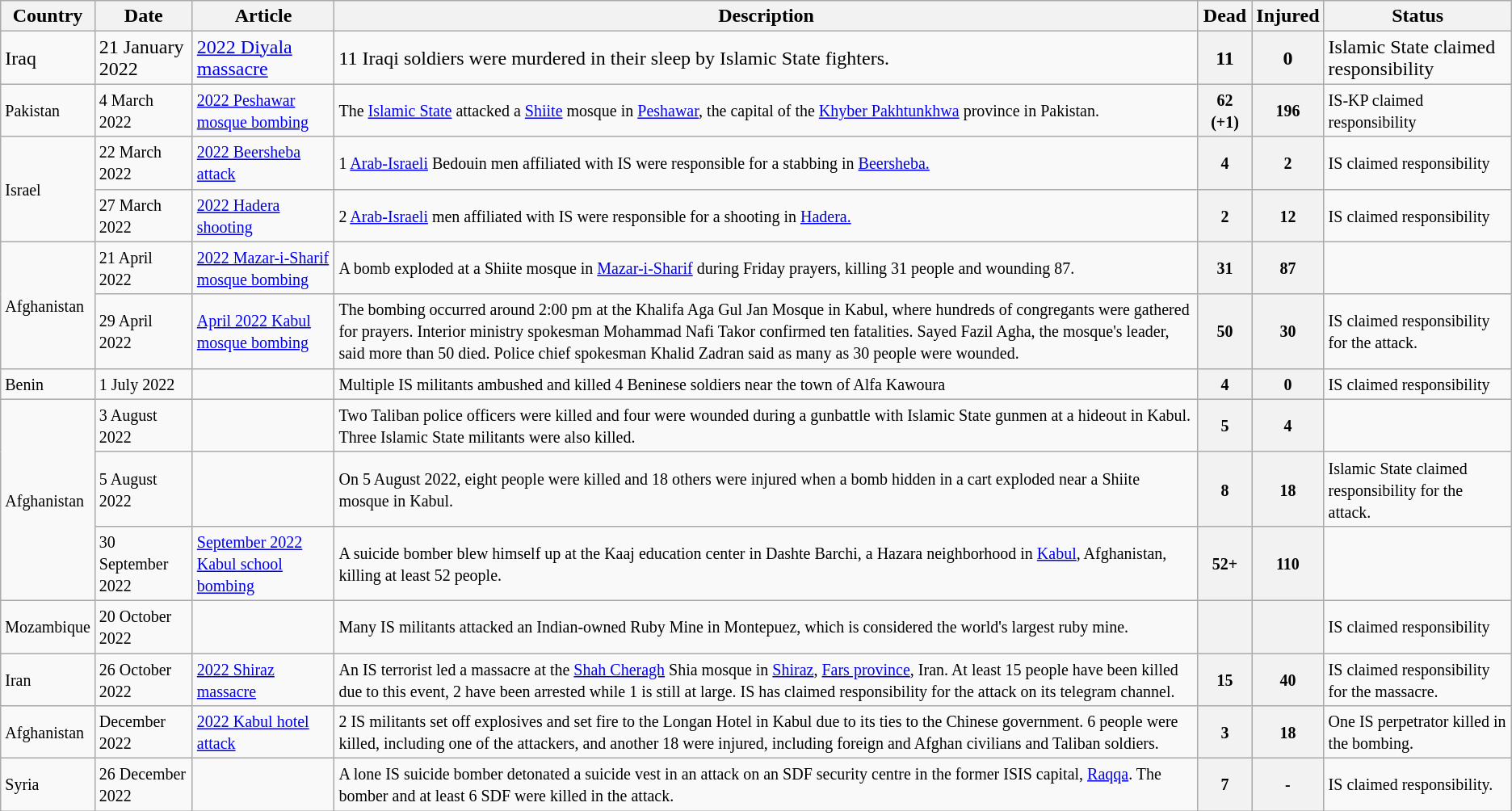<table class="wikitable sortable">
<tr>
<th>Country</th>
<th>Date</th>
<th>Article</th>
<th>Description</th>
<th>Dead</th>
<th>Injured</th>
<th>Status</th>
</tr>
<tr>
<td>Iraq</td>
<td>21 January 2022</td>
<td><a href='#'>2022 Diyala massacre</a></td>
<td>11 Iraqi soldiers were murdered in their sleep by Islamic State fighters.</td>
<th>11</th>
<th>0</th>
<td>Islamic State claimed responsibility</td>
</tr>
<tr>
<td><small>Pakistan</small></td>
<td rowspan="1"><small>4 March 2022</small></td>
<td><a href='#'><small>2022 Peshawar mosque bombing</small></a></td>
<td><small>The <a href='#'>Islamic State</a> attacked a <a href='#'>Shiite</a> mosque in <a href='#'>Peshawar</a>, the capital of the <a href='#'>Khyber Pakhtunkhwa</a> province in Pakistan.</small></td>
<th><small>62 (+1)</small></th>
<th><small>196</small></th>
<td><small>IS-KP claimed responsibility</small></td>
</tr>
<tr>
<td rowspan="2"><small>Israel</small></td>
<td><small>22 March 2022</small></td>
<td><a href='#'><small>2022 Beersheba attack</small></a></td>
<td><small>1 <a href='#'>Arab-Israeli</a> Bedouin men affiliated with IS were responsible for a stabbing in <a href='#'>Beersheba.</a></small></td>
<th><small>4</small></th>
<th><small>2</small></th>
<td><small>IS claimed responsibility</small></td>
</tr>
<tr>
<td><small>27 March 2022</small></td>
<td><a href='#'><small>2022 Hadera shooting</small></a></td>
<td><small>2 <a href='#'>Arab-Israeli</a> men affiliated with IS were responsible for a shooting in <a href='#'>Hadera.</a></small></td>
<th><small>2</small></th>
<th><small>12</small></th>
<td><small>IS claimed responsibility</small></td>
</tr>
<tr>
<td rowspan="2"><small>Afghanistan</small></td>
<td><small>21 April 2022</small></td>
<td><a href='#'><small>2022 Mazar-i-Sharif mosque bombing</small></a></td>
<td><small>A bomb exploded at a Shiite mosque in <a href='#'>Mazar-i-Sharif</a> during Friday prayers, killing 31 people and wounding 87.</small></td>
<th><small>31</small></th>
<th><small>87</small></th>
<td></td>
</tr>
<tr>
<td><small>29 April 2022</small></td>
<td><a href='#'><small>April 2022 Kabul mosque bombing</small></a></td>
<td><small>The bombing occurred around 2:00 pm at the Khalifa Aga Gul Jan Mosque in Kabul, where hundreds of congregants were gathered for prayers. Interior ministry spokesman Mohammad Nafi Takor confirmed ten fatalities. Sayed Fazil Agha, the mosque's leader, said more than 50 died. Police chief spokesman Khalid Zadran said as many as 30 people were wounded.</small></td>
<th><small>50</small></th>
<th><small>30</small></th>
<td><small>IS claimed responsibility for the attack.</small></td>
</tr>
<tr>
<td><small>Benin</small></td>
<td><small>1 July 2022</small></td>
<td></td>
<td><small>Multiple IS militants ambushed and killed 4 Beninese soldiers near the town of Alfa Kawoura</small></td>
<th><small>4</small></th>
<th><small>0</small></th>
<td><small>IS claimed responsibility</small></td>
</tr>
<tr>
<td rowspan="3"><small>Afghanistan</small></td>
<td><small>3 August 2022</small></td>
<td></td>
<td><small>Two Taliban police officers were killed and four were wounded during a gunbattle with Islamic State gunmen at a hideout in Kabul. Three Islamic State militants were also killed.</small></td>
<th><small>5</small></th>
<th><small>4</small></th>
<td></td>
</tr>
<tr>
<td><small>5 August 2022</small></td>
<td></td>
<td><small>On 5 August 2022, eight people were killed and 18 others were injured when a bomb hidden in a cart exploded near a Shiite mosque in Kabul.</small></td>
<th><small>8</small></th>
<th><small>18</small></th>
<td><small>Islamic State claimed responsibility for the attack.</small></td>
</tr>
<tr>
<td><small>30 September 2022</small></td>
<td><a href='#'><small>September 2022 Kabul school bombing</small></a></td>
<td><small>A suicide bomber blew himself up at the Kaaj education center in Dashte Barchi, a Hazara neighborhood in <a href='#'>Kabul</a>, Afghanistan, killing at least 52 people.</small></td>
<th><small>52+</small></th>
<th><small>110</small></th>
<td></td>
</tr>
<tr>
<td><small>Mozambique</small></td>
<td><small>20 October 2022</small></td>
<td></td>
<td><small>Many IS militants attacked an Indian-owned Ruby Mine in Montepuez, which is considered the world's largest ruby mine.</small></td>
<th></th>
<th></th>
<td><small>IS claimed responsibility</small></td>
</tr>
<tr>
<td><small>Iran</small></td>
<td><small>26 October 2022</small></td>
<td><a href='#'><small>2022 Shiraz massacre</small></a></td>
<td><small>An IS terrorist led a massacre at the <a href='#'>Shah Cheragh</a> Shia mosque in <a href='#'>Shiraz</a>, <a href='#'>Fars province</a>, Iran. At least 15 people have been killed due to this event, 2 have been arrested while 1 is still at large. IS has claimed responsibility for the attack on its telegram channel.</small></td>
<th><small>15</small></th>
<th><small>40</small></th>
<td><small>IS claimed responsibility for the massacre.</small></td>
</tr>
<tr>
<td><small>Afghanistan</small></td>
<td><small>December 2022</small></td>
<td><a href='#'><small>2022 Kabul hotel attack</small></a></td>
<td><small>2 IS militants set off explosives and set fire to the Longan Hotel in Kabul due to its ties to the Chinese government. 6 people were killed, including one of the attackers, and another 18 were injured, including foreign and Afghan civilians and Taliban soldiers.</small></td>
<th><small>3</small></th>
<th><small>18</small></th>
<td><small>One IS perpetrator killed in the bombing.</small></td>
</tr>
<tr>
<td><small>Syria</small></td>
<td><small>26 December 2022</small></td>
<td></td>
<td><small>A lone IS suicide bomber detonated a suicide vest in an attack on an SDF security centre in the former ISIS capital, <a href='#'>Raqqa</a>. The bomber and at least 6 SDF were killed in the attack.</small></td>
<th><small>7</small></th>
<th><small>-</small></th>
<td><small>IS claimed responsibility.</small></td>
</tr>
</table>
